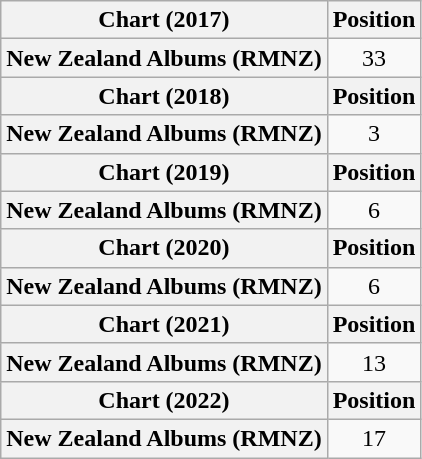<table class="wikitable sortable plainrowheaders">
<tr>
<th>Chart (2017)</th>
<th>Position</th>
</tr>
<tr>
<th scope="row">New Zealand Albums (RMNZ)</th>
<td style="text-align:center;">33</td>
</tr>
<tr>
<th>Chart (2018)</th>
<th>Position</th>
</tr>
<tr>
<th scope="row">New Zealand Albums (RMNZ)</th>
<td style="text-align:center;">3</td>
</tr>
<tr>
<th>Chart (2019)</th>
<th>Position</th>
</tr>
<tr>
<th scope="row">New Zealand Albums (RMNZ)</th>
<td style="text-align:center;">6</td>
</tr>
<tr>
<th>Chart (2020)</th>
<th>Position</th>
</tr>
<tr>
<th scope="row">New Zealand Albums (RMNZ)</th>
<td style="text-align:center;">6</td>
</tr>
<tr>
<th>Chart (2021)</th>
<th>Position</th>
</tr>
<tr>
<th scope="row">New Zealand Albums (RMNZ)</th>
<td style="text-align:center;">13</td>
</tr>
<tr>
<th>Chart (2022)</th>
<th>Position</th>
</tr>
<tr>
<th scope="row">New Zealand Albums (RMNZ)</th>
<td style="text-align:center;">17</td>
</tr>
</table>
